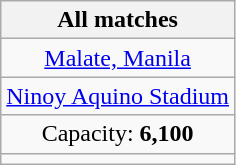<table class="wikitable" style="text-align:center">
<tr>
<th>All matches</th>
</tr>
<tr>
<td><a href='#'>Malate, Manila</a></td>
</tr>
<tr>
<td><a href='#'>Ninoy Aquino Stadium</a></td>
</tr>
<tr>
<td>Capacity: <strong>6,100</strong></td>
</tr>
<tr>
<td></td>
</tr>
</table>
